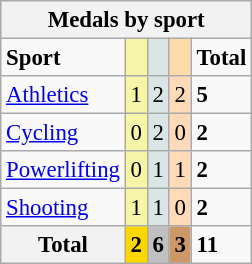<table class=wikitable style="font-size:95%; ">
<tr bgcolor=EFEFEF>
<th colspan=7><strong>Medals by sport</strong></th>
</tr>
<tr>
<td><strong>Sport</strong></td>
<td bgcolor=F7F6A8></td>
<td bgcolor=DCE5E5></td>
<td bgcolor=FFDBA9></td>
<td><strong>Total</strong></td>
</tr>
<tr>
<td><a href='#'>Athletics</a></td>
<td bgcolor=F7F6A8>1</td>
<td bgcolor=DCE5E5>2</td>
<td bgcolor=FFDAB9>2</td>
<td><strong>5</strong></td>
</tr>
<tr>
<td><a href='#'>Cycling</a></td>
<td bgcolor=F7F6A8>0</td>
<td bgcolor=DCE5E5>2</td>
<td bgcolor=FFDAB9>0</td>
<td><strong>2</strong></td>
</tr>
<tr>
<td><a href='#'>Powerlifting</a></td>
<td bgcolor=F7F6A8>0</td>
<td bgcolor=DCE5E5>1</td>
<td bgcolor=FFDAB9>1</td>
<td><strong>2</strong></td>
</tr>
<tr>
<td><a href='#'>Shooting</a></td>
<td bgcolor=F7F6A8>1</td>
<td bgcolor=DCE5E5>1</td>
<td bgcolor=FFDAB9>0</td>
<td><strong>2</strong></td>
</tr>
<tr>
<th><strong>Total</strong></th>
<td style="background:gold;"><strong>2</strong></td>
<td style="background:silver;"><strong>6</strong></td>
<td style="background:#c96;"><strong>3</strong></td>
<td><strong>11</strong></td>
</tr>
</table>
